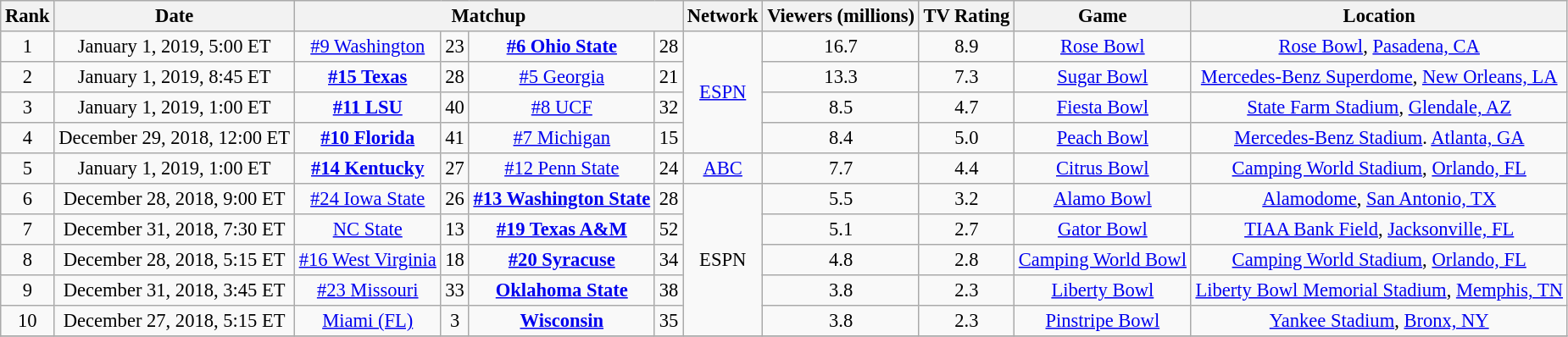<table class="wikitable" style="font-size: 94%; text-align:center">
<tr>
<th>Rank</th>
<th>Date</th>
<th colspan=4>Matchup</th>
<th>Network</th>
<th>Viewers (millions)</th>
<th>TV Rating</th>
<th>Game</th>
<th>Location</th>
</tr>
<tr>
<td>1</td>
<td>January 1, 2019, 5:00 ET</td>
<td><a href='#'>#9 Washington</a></td>
<td>23</td>
<td><strong><a href='#'>#6 Ohio State</a></strong></td>
<td>28</td>
<td rowspan="4"><a href='#'>ESPN</a></td>
<td>16.7</td>
<td>8.9</td>
<td><a href='#'>Rose Bowl</a></td>
<td><a href='#'>Rose Bowl</a>, <a href='#'>Pasadena, CA</a></td>
</tr>
<tr>
<td>2</td>
<td>January 1, 2019, 8:45 ET</td>
<td><strong><a href='#'>#15 Texas</a></strong></td>
<td>28</td>
<td><a href='#'>#5 Georgia</a></td>
<td>21</td>
<td>13.3</td>
<td>7.3</td>
<td><a href='#'>Sugar Bowl</a></td>
<td><a href='#'>Mercedes-Benz Superdome</a>, <a href='#'>New Orleans, LA</a></td>
</tr>
<tr>
<td>3</td>
<td>January 1, 2019, 1:00 ET</td>
<td><strong><a href='#'>#11 LSU</a></strong></td>
<td>40</td>
<td><a href='#'>#8 UCF</a></td>
<td>32</td>
<td>8.5</td>
<td>4.7</td>
<td><a href='#'>Fiesta Bowl</a></td>
<td><a href='#'>State Farm Stadium</a>, <a href='#'>Glendale, AZ</a></td>
</tr>
<tr>
<td>4</td>
<td>December 29, 2018, 12:00 ET</td>
<td><strong><a href='#'>#10 Florida</a></strong></td>
<td>41</td>
<td><a href='#'>#7 Michigan</a></td>
<td>15</td>
<td>8.4</td>
<td>5.0</td>
<td><a href='#'>Peach Bowl</a></td>
<td><a href='#'>Mercedes-Benz Stadium</a>. <a href='#'>Atlanta, GA</a></td>
</tr>
<tr>
<td>5</td>
<td>January 1, 2019, 1:00 ET</td>
<td><strong><a href='#'>#14 Kentucky</a></strong></td>
<td>27</td>
<td><a href='#'>#12 Penn State</a></td>
<td>24</td>
<td><a href='#'>ABC</a></td>
<td>7.7</td>
<td>4.4</td>
<td><a href='#'>Citrus Bowl</a></td>
<td><a href='#'>Camping World Stadium</a>, <a href='#'>Orlando, FL</a></td>
</tr>
<tr>
<td>6</td>
<td>December 28, 2018, 9:00 ET</td>
<td><a href='#'>#24 Iowa State</a></td>
<td>26</td>
<td><strong><a href='#'>#13 Washington State</a></strong></td>
<td>28</td>
<td rowspan="5">ESPN</td>
<td>5.5</td>
<td>3.2</td>
<td><a href='#'>Alamo Bowl</a></td>
<td><a href='#'>Alamodome</a>, <a href='#'>San Antonio, TX</a></td>
</tr>
<tr>
<td>7</td>
<td>December 31, 2018, 7:30 ET</td>
<td><a href='#'>NC State</a></td>
<td>13</td>
<td><strong><a href='#'>#19 Texas A&M</a></strong></td>
<td>52</td>
<td>5.1</td>
<td>2.7</td>
<td><a href='#'>Gator Bowl</a></td>
<td><a href='#'>TIAA Bank Field</a>, <a href='#'>Jacksonville, FL</a></td>
</tr>
<tr>
<td>8</td>
<td>December 28, 2018, 5:15 ET</td>
<td><a href='#'>#16 West Virginia</a></td>
<td>18</td>
<td><strong><a href='#'>#20 Syracuse</a></strong></td>
<td>34</td>
<td>4.8</td>
<td>2.8</td>
<td><a href='#'>Camping World Bowl</a></td>
<td><a href='#'>Camping World Stadium</a>, <a href='#'>Orlando, FL</a></td>
</tr>
<tr>
<td>9</td>
<td>December 31, 2018, 3:45 ET</td>
<td><a href='#'>#23 Missouri</a></td>
<td>33</td>
<td><strong><a href='#'>Oklahoma State</a></strong></td>
<td>38</td>
<td>3.8</td>
<td>2.3</td>
<td><a href='#'>Liberty Bowl</a></td>
<td><a href='#'>Liberty Bowl Memorial Stadium</a>, <a href='#'>Memphis, TN</a></td>
</tr>
<tr>
<td>10</td>
<td>December 27, 2018, 5:15 ET</td>
<td><a href='#'>Miami (FL)</a></td>
<td>3</td>
<td><strong><a href='#'>Wisconsin</a></strong></td>
<td>35</td>
<td>3.8</td>
<td>2.3</td>
<td><a href='#'>Pinstripe Bowl</a></td>
<td><a href='#'>Yankee Stadium</a>, <a href='#'>Bronx, NY</a></td>
</tr>
<tr>
</tr>
</table>
